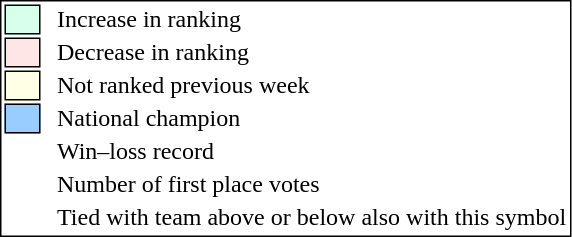<table style="border:1px solid black;">
<tr>
<td style="background:#D8FFEB; width:20px; border:1px solid black;"></td>
<td> </td>
<td>Increase in ranking</td>
</tr>
<tr>
<td style="background:#FFE6E6; width:20px; border:1px solid black;"></td>
<td> </td>
<td>Decrease in ranking</td>
</tr>
<tr>
<td style="background:#FFFFE6; width:20px; border:1px solid black;"></td>
<td> </td>
<td>Not ranked previous week</td>
</tr>
<tr>
<td style="background:#9cf; width:20px; border:1px solid black;"></td>
<td> </td>
<td>National champion</td>
</tr>
<tr>
<td></td>
<td> </td>
<td>Win–loss record</td>
</tr>
<tr>
<td></td>
<td> </td>
<td>Number of first place votes</td>
</tr>
<tr>
<td></td>
<td></td>
<td>Tied with team above or below also with this symbol</td>
</tr>
</table>
